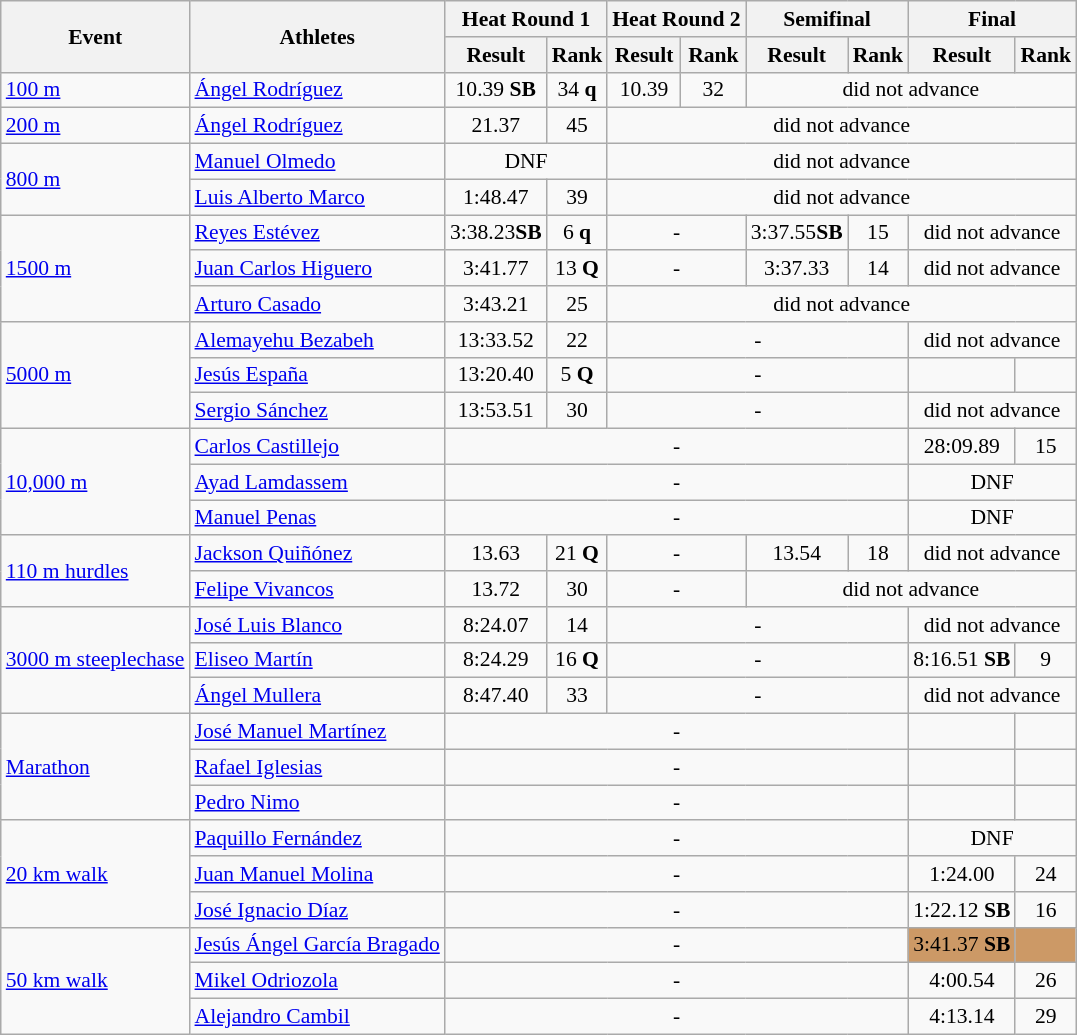<table class="wikitable" border="1" style="font-size:90%">
<tr>
<th rowspan="2">Event</th>
<th rowspan="2">Athletes</th>
<th colspan="2">Heat Round 1</th>
<th colspan="2">Heat Round 2</th>
<th colspan="2">Semifinal</th>
<th colspan="2">Final</th>
</tr>
<tr>
<th>Result</th>
<th>Rank</th>
<th>Result</th>
<th>Rank</th>
<th>Result</th>
<th>Rank</th>
<th>Result</th>
<th>Rank</th>
</tr>
<tr>
<td><a href='#'>100 m</a></td>
<td><a href='#'>Ángel Rodríguez</a></td>
<td align=center>10.39 <strong>SB</strong></td>
<td align=center>34 <strong>q</strong></td>
<td align=center>10.39</td>
<td align=center>32</td>
<td align=center colspan=4>did not advance</td>
</tr>
<tr>
<td><a href='#'>200 m</a></td>
<td><a href='#'>Ángel Rodríguez</a></td>
<td align=center>21.37</td>
<td align=center>45</td>
<td align=center colspan=6>did not advance</td>
</tr>
<tr>
<td rowspan=2><a href='#'>800 m</a></td>
<td><a href='#'>Manuel Olmedo</a></td>
<td align=center colspan=2>DNF</td>
<td align=center colspan=6>did not advance</td>
</tr>
<tr>
<td><a href='#'>Luis Alberto Marco</a></td>
<td align=center>1:48.47</td>
<td align=center>39</td>
<td align=center Colspan=6>did not advance</td>
</tr>
<tr>
<td rowspan=3><a href='#'>1500 m</a></td>
<td><a href='#'>Reyes Estévez</a></td>
<td align=center>3:38.23<strong>SB</strong></td>
<td align=center>6 <strong>q</strong></td>
<td align=center colspan=2>-</td>
<td align=center>3:37.55<strong>SB</strong></td>
<td align=center>15</td>
<td align=center colspan=2>did not advance</td>
</tr>
<tr>
<td><a href='#'>Juan Carlos Higuero</a></td>
<td align=center>3:41.77</td>
<td align=center>13 <strong>Q</strong></td>
<td align=center colspan=2>-</td>
<td align=center>3:37.33</td>
<td align=center>14</td>
<td align=center colspan=2>did not advance</td>
</tr>
<tr>
<td><a href='#'>Arturo Casado</a></td>
<td align=center>3:43.21</td>
<td align=center>25</td>
<td align=center colspan=6>did not advance</td>
</tr>
<tr>
<td rowspan=3><a href='#'>5000 m</a></td>
<td><a href='#'>Alemayehu Bezabeh</a></td>
<td align=center>13:33.52</td>
<td align=center>22</td>
<td align=center colspan=4>-</td>
<td align=center colspan=2>did not advance</td>
</tr>
<tr>
<td><a href='#'>Jesús España</a></td>
<td align=center>13:20.40</td>
<td align=center>5 <strong>Q</strong></td>
<td align=center colspan=4>-</td>
<td align=center></td>
<td align=center></td>
</tr>
<tr>
<td><a href='#'>Sergio Sánchez</a></td>
<td align=center>13:53.51</td>
<td align=center>30</td>
<td align=center colspan=4>-</td>
<td align=center colspan=2>did not advance</td>
</tr>
<tr>
<td rowspan=3><a href='#'>10,000 m</a></td>
<td><a href='#'>Carlos Castillejo</a></td>
<td align=center colspan=6>-</td>
<td align=center>28:09.89</td>
<td align=center>15</td>
</tr>
<tr>
<td><a href='#'>Ayad Lamdassem</a></td>
<td align=center colspan=6>-</td>
<td align=center colspan=2>DNF</td>
</tr>
<tr>
<td><a href='#'>Manuel Penas</a></td>
<td align=center colspan=6>-</td>
<td align=center colspan=2>DNF</td>
</tr>
<tr>
<td rowspan=2><a href='#'>110 m hurdles</a></td>
<td><a href='#'>Jackson Quiñónez</a></td>
<td align=center>13.63</td>
<td align=center>21 <strong>Q</strong></td>
<td align=center colspan=2>-</td>
<td align=center>13.54</td>
<td align=center>18</td>
<td align=center colspan=2>did not advance</td>
</tr>
<tr>
<td><a href='#'>Felipe Vivancos</a></td>
<td align=center>13.72</td>
<td align=center>30</td>
<td align=center colspan=2>-</td>
<td align=center colspan=4>did not advance</td>
</tr>
<tr>
<td rowspan=3><a href='#'>3000 m steeplechase</a></td>
<td><a href='#'>José Luis Blanco</a></td>
<td align=center>8:24.07</td>
<td align=center>14</td>
<td align=center colspan=4>-</td>
<td align=center colspan=2>did not advance</td>
</tr>
<tr>
<td><a href='#'>Eliseo Martín</a></td>
<td align=center>8:24.29</td>
<td align=center>16 <strong>Q</strong></td>
<td align=center colspan=4>-</td>
<td align=center>8:16.51 <strong>SB</strong></td>
<td align=center>9</td>
</tr>
<tr>
<td><a href='#'>Ángel Mullera</a></td>
<td align=center>8:47.40</td>
<td align=center>33</td>
<td align=center colspan=4>-</td>
<td align=center colspan=2>did not advance</td>
</tr>
<tr>
<td rowspan=3><a href='#'>Marathon</a></td>
<td><a href='#'>José Manuel Martínez</a></td>
<td align=center colspan="6">-</td>
<td align=center></td>
<td align=center></td>
</tr>
<tr>
<td><a href='#'>Rafael Iglesias</a></td>
<td align=center colspan="6">-</td>
<td align=center></td>
<td align=center></td>
</tr>
<tr>
<td><a href='#'>Pedro Nimo</a></td>
<td align=center colspan="6">-</td>
<td align=center></td>
<td align=center></td>
</tr>
<tr>
<td rowspan=3><a href='#'>20 km walk</a></td>
<td><a href='#'>Paquillo Fernández</a></td>
<td align=center colspan="6">-</td>
<td align=center colspan=2>DNF</td>
</tr>
<tr>
<td><a href='#'>Juan Manuel Molina</a></td>
<td align=center colspan="6">-</td>
<td align=center>1:24.00</td>
<td align=center>24</td>
</tr>
<tr>
<td><a href='#'>José Ignacio Díaz</a></td>
<td align=center colspan="6">-</td>
<td align=center>1:22.12 <strong>SB</strong></td>
<td align=center>16</td>
</tr>
<tr>
<td rowspan=3><a href='#'>50 km walk</a></td>
<td><a href='#'>Jesús Ángel García Bragado</a></td>
<td align=center colspan="6">-</td>
<td align=center bgcolor=CC9966>3:41.37 <strong>SB</strong></td>
<td align=center bgcolor=CC9966></td>
</tr>
<tr>
<td><a href='#'>Mikel Odriozola</a></td>
<td align=center colspan="6">-</td>
<td align=center>4:00.54</td>
<td align=center>26</td>
</tr>
<tr>
<td><a href='#'>Alejandro Cambil</a></td>
<td align=center colspan="6">-</td>
<td align=center>4:13.14</td>
<td align=center>29</td>
</tr>
</table>
